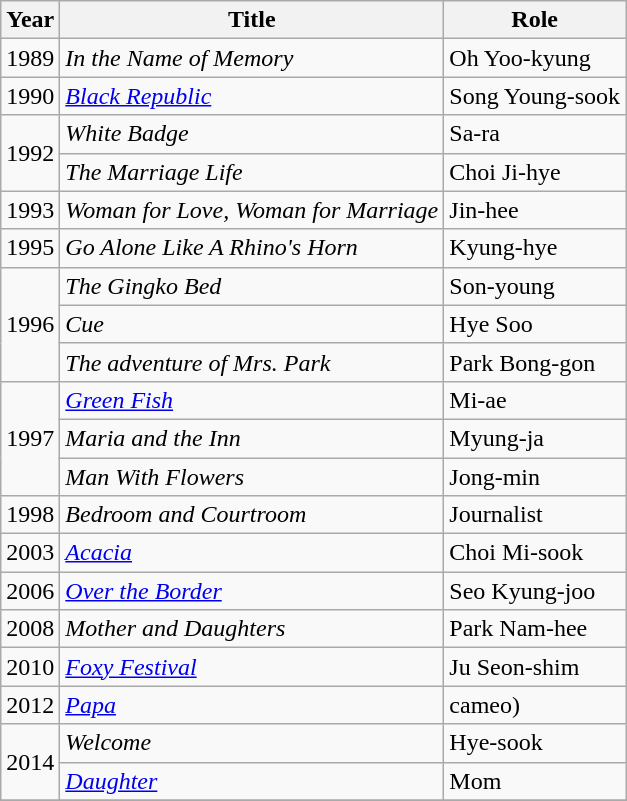<table class="wikitable">
<tr>
<th width=10>Year</th>
<th>Title</th>
<th>Role</th>
</tr>
<tr>
<td>1989</td>
<td><em>In the Name of Memory</em></td>
<td>Oh Yoo-kyung</td>
</tr>
<tr>
<td>1990</td>
<td><em><a href='#'>Black Republic</a></em></td>
<td>Song Young-sook</td>
</tr>
<tr>
<td rowspan=2>1992</td>
<td><em>White Badge</em></td>
<td>Sa-ra</td>
</tr>
<tr>
<td><em>The Marriage Life</em></td>
<td>Choi Ji-hye</td>
</tr>
<tr>
<td>1993</td>
<td><em>Woman for Love, Woman for Marriage</em></td>
<td>Jin-hee</td>
</tr>
<tr>
<td>1995</td>
<td><em>Go Alone Like A Rhino's Horn</em></td>
<td>Kyung-hye</td>
</tr>
<tr>
<td rowspan=3>1996</td>
<td><em>The Gingko Bed</em></td>
<td>Son-young</td>
</tr>
<tr>
<td><em>Cue</em></td>
<td>Hye Soo</td>
</tr>
<tr>
<td><em>The adventure of Mrs. Park</em></td>
<td>Park Bong-gon</td>
</tr>
<tr>
<td rowspan=3>1997</td>
<td><em><a href='#'>Green Fish</a></em></td>
<td>Mi-ae</td>
</tr>
<tr>
<td><em>Maria and the Inn</em></td>
<td>Myung-ja</td>
</tr>
<tr>
<td><em>Man With Flowers</em></td>
<td>Jong-min</td>
</tr>
<tr>
<td>1998</td>
<td><em>Bedroom and Courtroom</em></td>
<td>Journalist</td>
</tr>
<tr>
<td>2003</td>
<td><em><a href='#'>Acacia</a></em></td>
<td>Choi Mi-sook</td>
</tr>
<tr>
<td>2006</td>
<td><em><a href='#'>Over the Border</a></em></td>
<td>Seo Kyung-joo</td>
</tr>
<tr>
<td>2008</td>
<td><em>Mother and Daughters</em></td>
<td>Park Nam-hee</td>
</tr>
<tr>
<td>2010</td>
<td><em><a href='#'>Foxy Festival</a></em></td>
<td>Ju Seon-shim</td>
</tr>
<tr>
<td>2012</td>
<td><em><a href='#'>Papa</a></em></td>
<td Mi-young (Cameo appearance>cameo)</td>
</tr>
<tr>
<td rowspan=2>2014</td>
<td><em>Welcome</em></td>
<td>Hye-sook</td>
</tr>
<tr>
<td><em><a href='#'>Daughter</a></em></td>
<td>Mom</td>
</tr>
<tr>
</tr>
</table>
